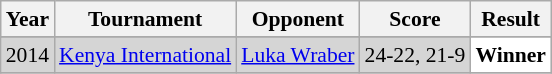<table class="sortable wikitable" style="font-size: 90%;">
<tr>
<th>Year</th>
<th>Tournament</th>
<th>Opponent</th>
<th>Score</th>
<th>Result</th>
</tr>
<tr>
</tr>
<tr style="background:#D5D5D5">
<td align="center">2014</td>
<td align="left"><a href='#'>Kenya International</a></td>
<td align="left"> <a href='#'>Luka Wraber</a></td>
<td align="left">24-22, 21-9</td>
<td style="text-align:left; background:white"> <strong>Winner</strong></td>
</tr>
<tr>
</tr>
</table>
